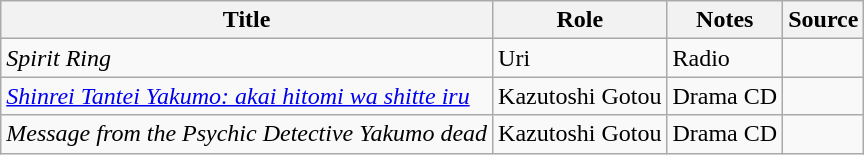<table class="wikitable sortable plainrowheaders">
<tr>
<th>Title</th>
<th>Role</th>
<th class="unsortable">Notes</th>
<th class="unsortable">Source</th>
</tr>
<tr>
<td><em>Spirit  Ring</em></td>
<td>Uri</td>
<td>Radio</td>
<td></td>
</tr>
<tr>
<td><em><a href='#'>Shinrei Tantei Yakumo: akai hitomi wa shitte iru</a></em></td>
<td>Kazutoshi Gotou</td>
<td>Drama CD</td>
<td></td>
</tr>
<tr>
<td><em>Message from the Psychic Detective Yakumo dead</em></td>
<td>Kazutoshi Gotou</td>
<td>Drama CD</td>
<td></td>
</tr>
</table>
